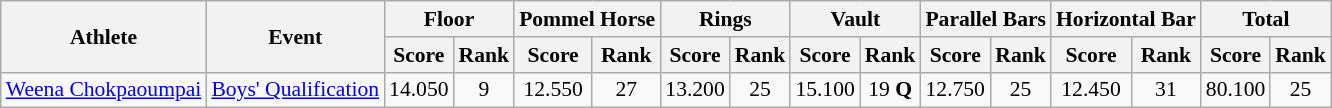<table class="wikitable" border="1" style="font-size:90%">
<tr>
<th rowspan=2>Athlete</th>
<th rowspan=2>Event</th>
<th colspan=2>Floor</th>
<th colspan=2>Pommel Horse</th>
<th colspan=2>Rings</th>
<th colspan=2>Vault</th>
<th colspan=2>Parallel Bars</th>
<th colspan=2>Horizontal Bar</th>
<th colspan=2>Total</th>
</tr>
<tr>
<th>Score</th>
<th>Rank</th>
<th>Score</th>
<th>Rank</th>
<th>Score</th>
<th>Rank</th>
<th>Score</th>
<th>Rank</th>
<th>Score</th>
<th>Rank</th>
<th>Score</th>
<th>Rank</th>
<th>Score</th>
<th>Rank</th>
</tr>
<tr>
<td rowspan=1><a href='#'>Weena Chokpaoumpai</a></td>
<td><a href='#'>Boys' Qualification</a></td>
<td align=center>14.050</td>
<td align=center>9</td>
<td align=center>12.550</td>
<td align=center>27</td>
<td align=center>13.200</td>
<td align=center>25</td>
<td align=center>15.100</td>
<td align=center>19 <strong>Q</strong></td>
<td align=center>12.750</td>
<td align=center>25</td>
<td align=center>12.450</td>
<td align=center>31</td>
<td align=center>80.100</td>
<td align=center>25</td>
</tr>
</table>
